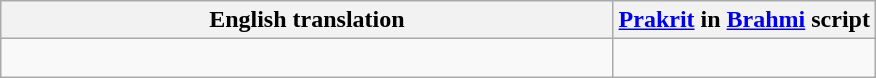<table class = "wikitable center">
<tr>
<th scope = "col" align=center>English translation</th>
<th><a href='#'>Prakrit</a> in <a href='#'>Brahmi</a> script</th>
</tr>
<tr>
<td align = left><br></td>
<td align = center width = "30%"></td>
</tr>
</table>
